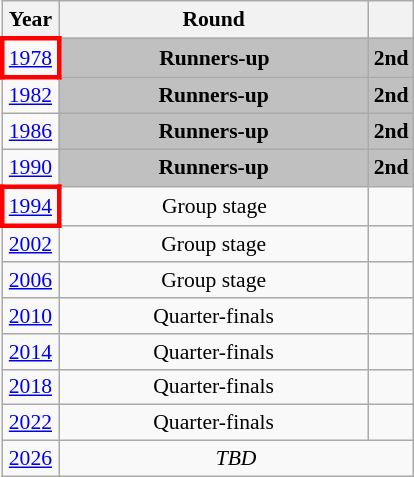<table class="wikitable" style="text-align: center; font-size:90%">
<tr>
<th>Year</th>
<th style="width:200px">Round</th>
<th></th>
</tr>
<tr>
<td style="border: 3px solid red"><a href='#'>1978</a></td>
<td bgcolor=Silver><strong>Runners-up</strong></td>
<td bgcolor=Silver><strong>2nd</strong></td>
</tr>
<tr>
<td><a href='#'>1982</a></td>
<td bgcolor=Silver><strong>Runners-up</strong></td>
<td bgcolor=Silver><strong>2nd</strong></td>
</tr>
<tr>
<td><a href='#'>1986</a></td>
<td bgcolor=Silver><strong>Runners-up</strong></td>
<td bgcolor=Silver><strong>2nd</strong></td>
</tr>
<tr>
<td><a href='#'>1990</a></td>
<td bgcolor=Silver><strong>Runners-up</strong></td>
<td bgcolor=Silver><strong>2nd</strong></td>
</tr>
<tr>
<td style="border: 3px solid red"><a href='#'>1994</a></td>
<td>Group stage</td>
<td></td>
</tr>
<tr>
<td><a href='#'>2002</a></td>
<td>Group stage</td>
<td></td>
</tr>
<tr>
<td><a href='#'>2006</a></td>
<td>Group stage</td>
<td></td>
</tr>
<tr>
<td><a href='#'>2010</a></td>
<td>Quarter-finals</td>
<td></td>
</tr>
<tr>
<td><a href='#'>2014</a></td>
<td>Quarter-finals</td>
<td></td>
</tr>
<tr>
<td><a href='#'>2018</a></td>
<td>Quarter-finals</td>
<td></td>
</tr>
<tr>
<td><a href='#'>2022</a></td>
<td>Quarter-finals</td>
<td></td>
</tr>
<tr>
<td><a href='#'>2026</a></td>
<td colspan="2"><em>TBD</em></td>
</tr>
</table>
